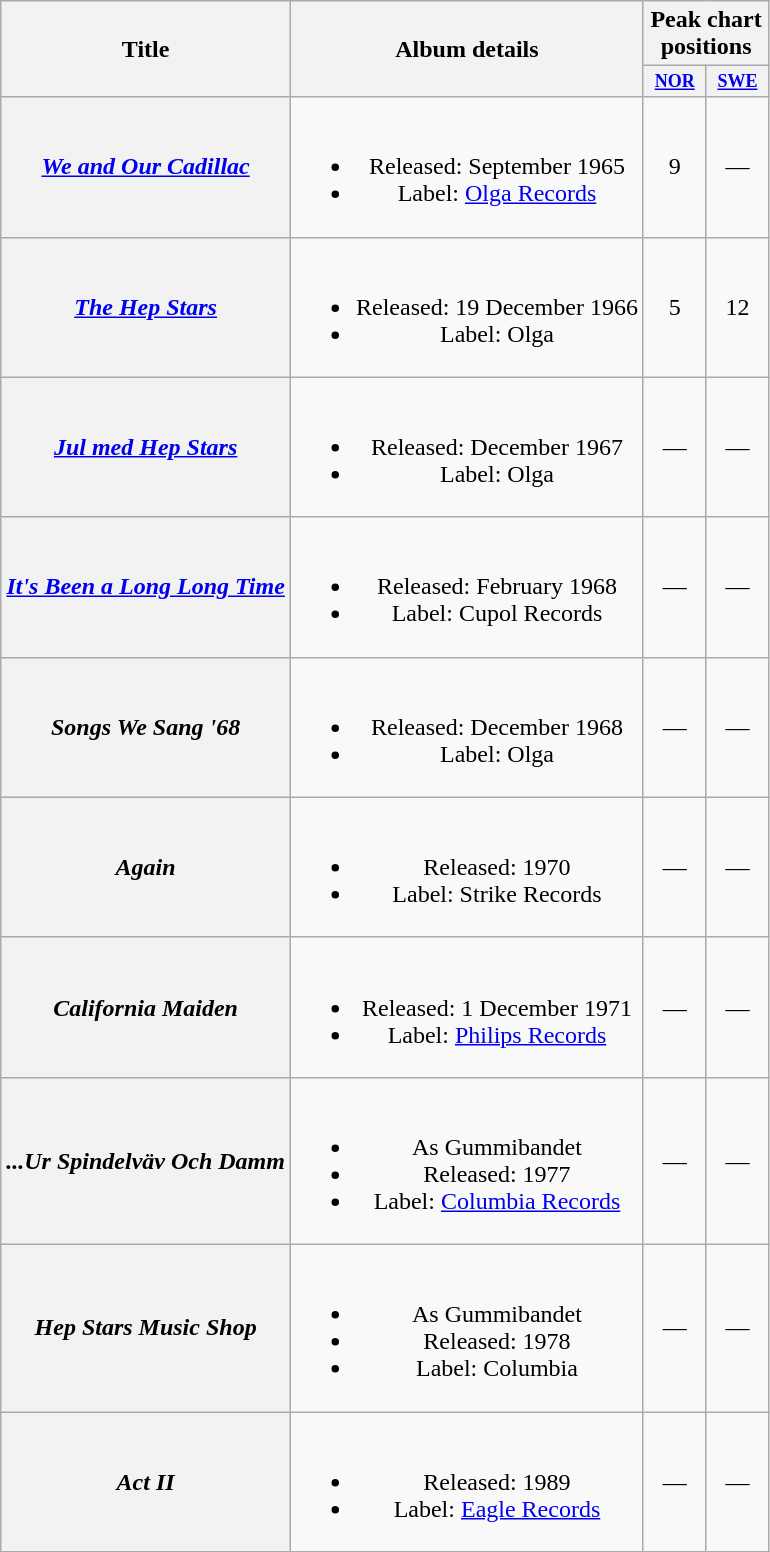<table class="wikitable plainrowheaders" style="text-align:center;">
<tr>
<th rowspan="2" scope="col">Title</th>
<th rowspan="2" scope="col">Album details</th>
<th colspan="2" scope="col">Peak chart positions</th>
</tr>
<tr>
<th style="width:3em;font-size:75%"><a href='#'>NOR</a><br></th>
<th style="width:3em;font-size:75%"><a href='#'>SWE</a><br></th>
</tr>
<tr>
<th scope="row"><em><a href='#'>We and Our Cadillac</a></em></th>
<td><br><ul><li>Released: September 1965</li><li>Label: <a href='#'>Olga Records</a></li></ul></td>
<td>9</td>
<td>—</td>
</tr>
<tr>
<th scope="row"><a href='#'><em>The Hep Stars</em></a></th>
<td><br><ul><li>Released: 19 December 1966</li><li>Label: Olga</li></ul></td>
<td>5</td>
<td>12</td>
</tr>
<tr>
<th scope="row"><em><a href='#'>Jul med Hep Stars</a></em></th>
<td><br><ul><li>Released: December 1967</li><li>Label: Olga</li></ul></td>
<td>—</td>
<td>—</td>
</tr>
<tr>
<th scope="row"><em><a href='#'>It's Been a Long Long Time</a></em></th>
<td><br><ul><li>Released: February 1968</li><li>Label: Cupol Records</li></ul></td>
<td>—</td>
<td>—</td>
</tr>
<tr>
<th scope="row"><em>Songs We Sang '68</em></th>
<td><br><ul><li>Released: December 1968</li><li>Label: Olga</li></ul></td>
<td>—</td>
<td>—</td>
</tr>
<tr>
<th scope="row"><em>Again</em></th>
<td><br><ul><li>Released: 1970</li><li>Label: Strike Records</li></ul></td>
<td>—</td>
<td>—</td>
</tr>
<tr>
<th scope="row"><em>California Maiden</em></th>
<td><br><ul><li>Released: 1 December 1971</li><li>Label: <a href='#'>Philips Records</a></li></ul></td>
<td>—</td>
<td>—</td>
</tr>
<tr>
<th scope="row"><em>...Ur Spindelväv Och Damm</em></th>
<td><br><ul><li>As Gummibandet</li><li>Released: 1977</li><li>Label: <a href='#'>Columbia Records</a></li></ul></td>
<td>—</td>
<td>—</td>
</tr>
<tr>
<th scope="row"><em>Hep Stars Music Shop</em></th>
<td><br><ul><li>As Gummibandet</li><li>Released: 1978</li><li>Label: Columbia</li></ul></td>
<td>—</td>
<td>—</td>
</tr>
<tr>
<th scope="row"><em>Act II</em></th>
<td><br><ul><li>Released: 1989</li><li>Label: <a href='#'>Eagle Records</a></li></ul></td>
<td>—</td>
<td>—</td>
</tr>
</table>
